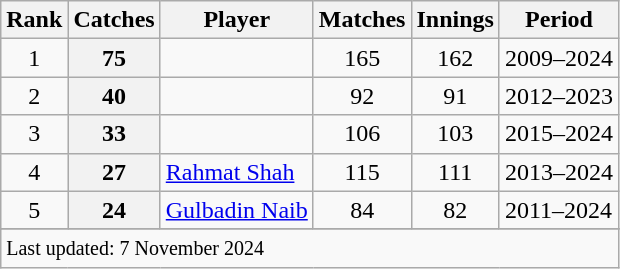<table class="wikitable plainrowheaders sortable">
<tr>
<th scope=col>Rank</th>
<th scope=col>Catches</th>
<th scope=col>Player</th>
<th scope=col>Matches</th>
<th scope=col>Innings</th>
<th scope=col>Period</th>
</tr>
<tr>
<td align=center>1</td>
<th>75</th>
<td></td>
<td align=center>165</td>
<td align=center>162</td>
<td>2009–2024</td>
</tr>
<tr>
<td align=center>2</td>
<th>40</th>
<td></td>
<td align=center>92</td>
<td align=center>91</td>
<td>2012–2023</td>
</tr>
<tr>
<td align=center>3</td>
<th>33</th>
<td></td>
<td align=center>106</td>
<td align=center>103</td>
<td>2015–2024</td>
</tr>
<tr>
<td align=center>4</td>
<th>27</th>
<td><a href='#'>Rahmat Shah</a></td>
<td align=center>115</td>
<td align=center>111</td>
<td>2013–2024</td>
</tr>
<tr>
<td align=center>5</td>
<th>24</th>
<td><a href='#'>Gulbadin Naib</a></td>
<td align="center">84</td>
<td align=center>82</td>
<td>2011–2024</td>
</tr>
<tr>
</tr>
<tr class=sortbottom>
<td colspan=6><small>Last updated: 7 November 2024</small></td>
</tr>
</table>
